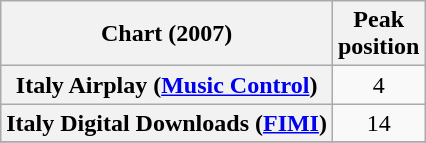<table class="wikitable sortable plainrowheaders" style="text-align:center;">
<tr>
<th>Chart (2007)</th>
<th>Peak<br>position</th>
</tr>
<tr>
<th scope="row">Italy Airplay (<a href='#'>Music Control</a>)</th>
<td>4</td>
</tr>
<tr>
<th scope="row">Italy Digital Downloads (<a href='#'>FIMI</a>)</th>
<td>14</td>
</tr>
<tr>
</tr>
</table>
